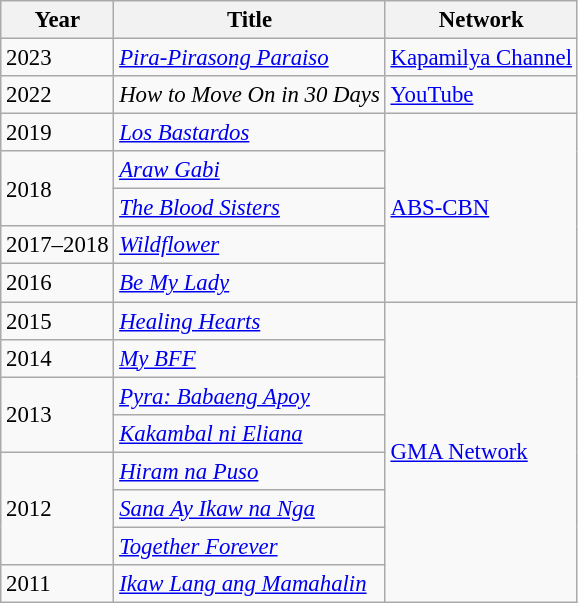<table class="wikitable" style="font-size: 95%;">
<tr>
<th>Year</th>
<th>Title</th>
<th>Network</th>
</tr>
<tr>
<td>2023</td>
<td><em><a href='#'>Pira-Pirasong Paraiso</a></em></td>
<td><a href='#'>Kapamilya Channel</a></td>
</tr>
<tr>
<td>2022</td>
<td><em>How to Move On in 30 Days</em></td>
<td><a href='#'>YouTube</a></td>
</tr>
<tr>
<td>2019</td>
<td><em><a href='#'>Los Bastardos</a></em></td>
<td rowspan="5"><a href='#'>ABS-CBN</a></td>
</tr>
<tr>
<td rowspan="2">2018</td>
<td><em><a href='#'>Araw Gabi</a></em></td>
</tr>
<tr>
<td><em><a href='#'>The Blood Sisters</a></em></td>
</tr>
<tr>
<td>2017–2018</td>
<td><em><a href='#'>Wildflower</a></em></td>
</tr>
<tr>
<td>2016</td>
<td><em><a href='#'>Be My Lady</a></em></td>
</tr>
<tr>
<td>2015</td>
<td><em><a href='#'>Healing Hearts</a></em></td>
<td rowspan="9"><a href='#'>GMA Network</a></td>
</tr>
<tr>
<td>2014</td>
<td><em><a href='#'>My BFF</a></em></td>
</tr>
<tr>
<td rowspan="2">2013</td>
<td><em><a href='#'>Pyra: Babaeng Apoy</a></em></td>
</tr>
<tr>
<td><em><a href='#'>Kakambal ni Eliana</a></em></td>
</tr>
<tr>
<td rowspan="3">2012</td>
<td><a href='#'><em>Hiram na Puso</em></a></td>
</tr>
<tr>
<td><em><a href='#'>Sana Ay Ikaw na Nga</a></em></td>
</tr>
<tr>
<td><em><a href='#'>Together Forever</a></em></td>
</tr>
<tr>
<td>2011</td>
<td><em><a href='#'>Ikaw Lang ang Mamahalin</a></em></td>
</tr>
</table>
